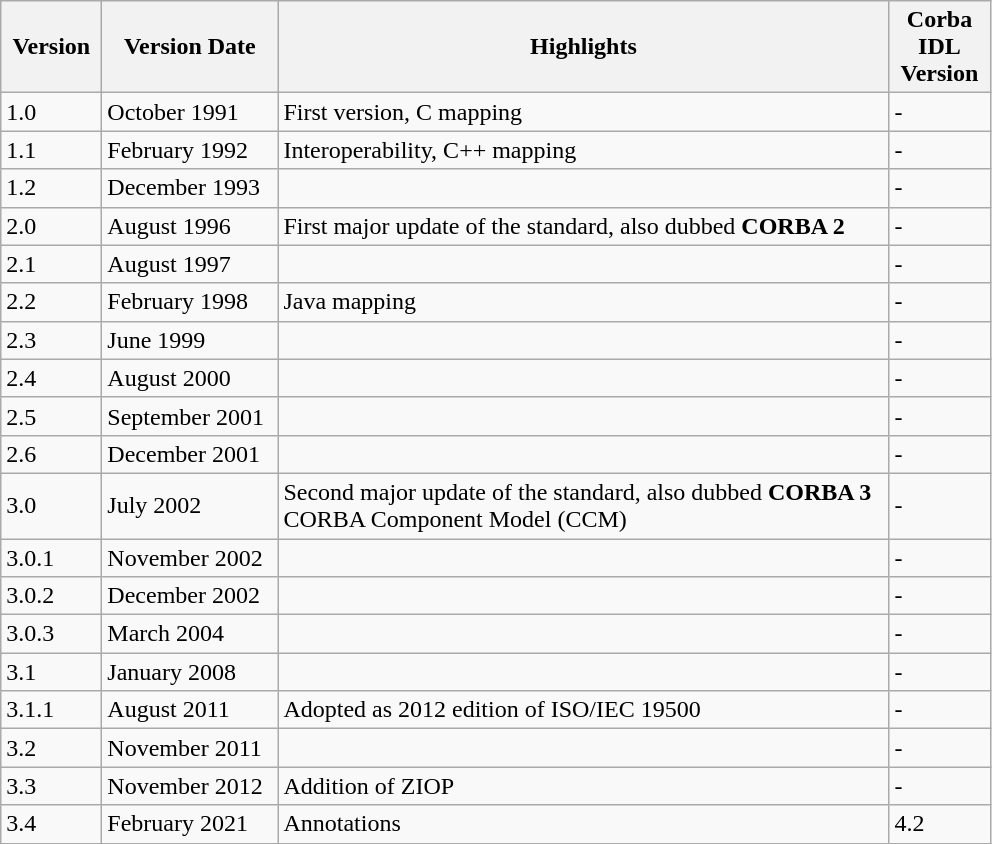<table class="wikitable">
<tr>
<th width=60>Version</th>
<th width=110>Version Date</th>
<th width=400>Highlights</th>
<th width=60>Corba IDL Version</th>
</tr>
<tr>
<td>1.0</td>
<td>October 1991</td>
<td>First version, C mapping</td>
<td>-</td>
</tr>
<tr>
<td>1.1</td>
<td>February 1992</td>
<td>Interoperability, C++ mapping</td>
<td>-</td>
</tr>
<tr>
<td>1.2</td>
<td>December 1993</td>
<td></td>
<td>-</td>
</tr>
<tr>
<td>2.0</td>
<td>August 1996</td>
<td>First major update of the standard, also dubbed <strong>CORBA 2</strong></td>
<td>-</td>
</tr>
<tr>
<td>2.1</td>
<td>August 1997</td>
<td></td>
<td>-</td>
</tr>
<tr>
<td>2.2</td>
<td>February 1998</td>
<td>Java mapping</td>
<td>-</td>
</tr>
<tr>
<td>2.3</td>
<td>June 1999</td>
<td></td>
<td>-</td>
</tr>
<tr>
<td>2.4</td>
<td>August 2000</td>
<td></td>
<td>-</td>
</tr>
<tr>
<td>2.5</td>
<td>September 2001</td>
<td></td>
<td>-</td>
</tr>
<tr>
<td>2.6</td>
<td>December 2001</td>
<td></td>
<td>-</td>
</tr>
<tr>
<td>3.0</td>
<td>July 2002</td>
<td>Second major update of the standard, also dubbed <strong>CORBA 3</strong><br>CORBA Component Model (CCM)</td>
<td>-</td>
</tr>
<tr>
<td>3.0.1</td>
<td>November 2002</td>
<td></td>
<td>-</td>
</tr>
<tr>
<td>3.0.2</td>
<td>December 2002</td>
<td></td>
<td>-</td>
</tr>
<tr>
<td>3.0.3</td>
<td>March 2004</td>
<td></td>
<td>-</td>
</tr>
<tr>
<td>3.1</td>
<td>January 2008</td>
<td></td>
<td>-</td>
</tr>
<tr>
<td>3.1.1</td>
<td>August 2011</td>
<td>Adopted as 2012 edition of ISO/IEC 19500</td>
<td>-</td>
</tr>
<tr>
<td>3.2</td>
<td>November 2011</td>
<td></td>
<td>-</td>
</tr>
<tr>
<td>3.3</td>
<td>November 2012</td>
<td>Addition of ZIOP</td>
<td>-</td>
</tr>
<tr>
<td>3.4</td>
<td>February 2021</td>
<td>Annotations</td>
<td>4.2</td>
</tr>
</table>
